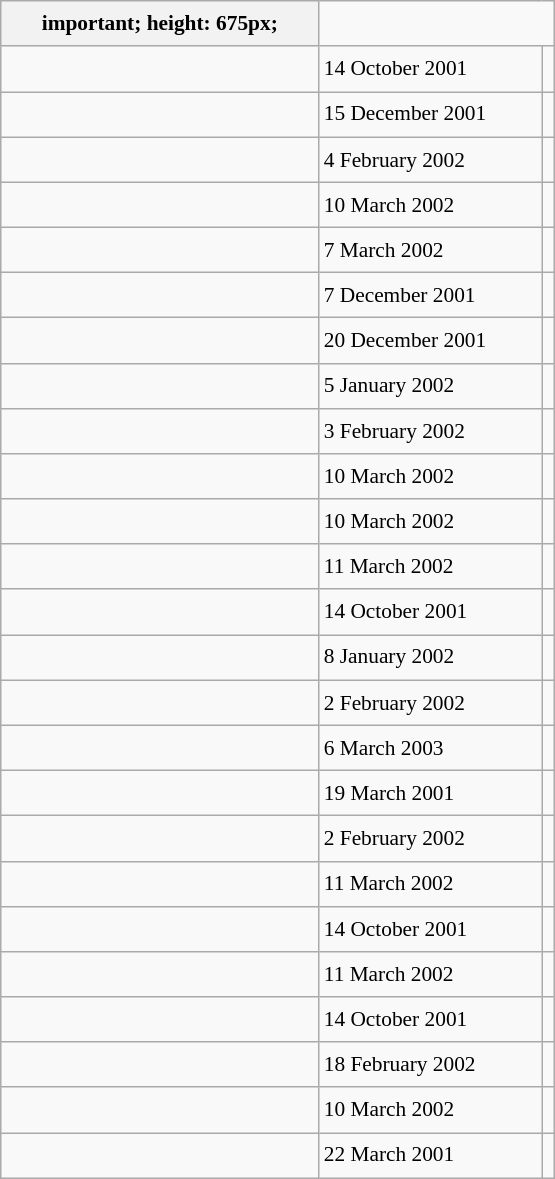<table class="wikitable" style="font-size: 89%; float: left; width: 26em; margin-right: 1em; line-height: 1.65em">
<tr>
<th>important; height: 675px;</th>
</tr>
<tr>
<td></td>
<td>14 October 2001</td>
<td></td>
</tr>
<tr>
<td></td>
<td>15 December 2001</td>
<td></td>
</tr>
<tr>
<td></td>
<td>4 February 2002</td>
<td></td>
</tr>
<tr>
<td></td>
<td>10 March 2002</td>
<td></td>
</tr>
<tr>
<td></td>
<td>7 March 2002</td>
<td></td>
</tr>
<tr>
<td></td>
<td>7 December 2001</td>
<td></td>
</tr>
<tr>
<td></td>
<td>20 December 2001</td>
<td></td>
</tr>
<tr>
<td></td>
<td>5 January 2002</td>
<td></td>
</tr>
<tr>
<td></td>
<td>3 February 2002</td>
<td></td>
</tr>
<tr>
<td></td>
<td>10 March 2002</td>
<td></td>
</tr>
<tr>
<td></td>
<td>10 March 2002</td>
<td></td>
</tr>
<tr>
<td></td>
<td>11 March 2002</td>
<td></td>
</tr>
<tr>
<td></td>
<td>14 October 2001</td>
<td></td>
</tr>
<tr>
<td></td>
<td>8 January 2002</td>
<td></td>
</tr>
<tr>
<td></td>
<td>2 February 2002</td>
<td></td>
</tr>
<tr>
<td></td>
<td>6 March 2003</td>
<td></td>
</tr>
<tr>
<td></td>
<td>19 March 2001</td>
<td></td>
</tr>
<tr>
<td></td>
<td>2 February 2002</td>
<td></td>
</tr>
<tr>
<td></td>
<td>11 March 2002</td>
<td></td>
</tr>
<tr>
<td></td>
<td>14 October 2001</td>
<td></td>
</tr>
<tr>
<td></td>
<td>11 March 2002</td>
<td></td>
</tr>
<tr>
<td></td>
<td>14 October 2001</td>
<td></td>
</tr>
<tr>
<td></td>
<td>18 February 2002</td>
<td></td>
</tr>
<tr>
<td></td>
<td>10 March 2002</td>
<td></td>
</tr>
<tr>
<td></td>
<td>22 March 2001</td>
<td></td>
</tr>
</table>
